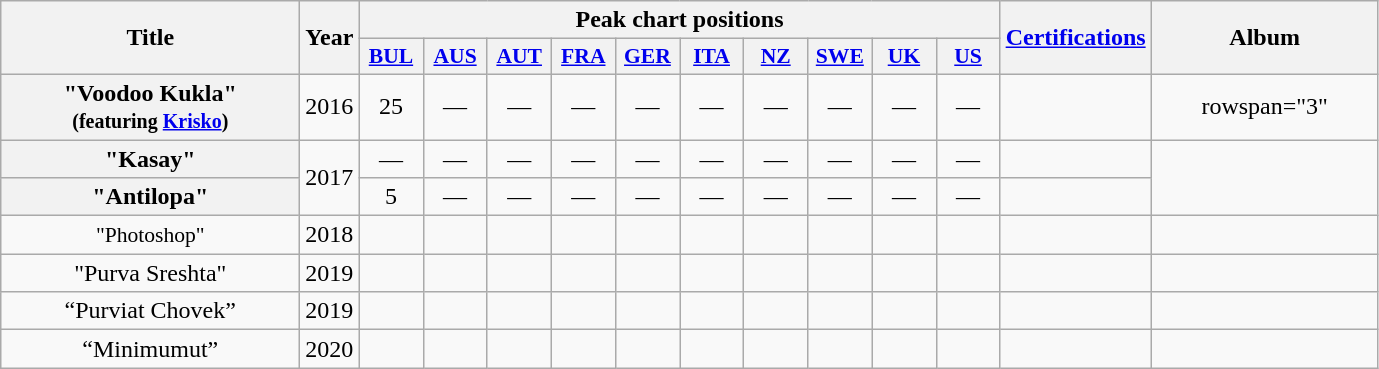<table class="wikitable plainrowheaders" style="text-align:center;">
<tr>
<th rowspan="2" scope="col" style="width:12em;">Title</th>
<th rowspan="2" scope="col">Year</th>
<th colspan="10" scope="col">Peak chart positions</th>
<th rowspan="2" scope="col"><a href='#'>Certifications</a></th>
<th rowspan="2" scope="col" style="width:9em;">Album</th>
</tr>
<tr>
<th scope="col" style="width:2.5em;font-size:90%;"><a href='#'>BUL</a></th>
<th scope="col" style="width:2.5em;font-size:90%;"><a href='#'>AUS</a></th>
<th scope="col" style="width:2.5em;font-size:90%;"><a href='#'>AUT</a></th>
<th scope="col" style="width:2.5em;font-size:90%;"><a href='#'>FRA</a></th>
<th scope="col" style="width:2.5em;font-size:90%;"><a href='#'>GER</a></th>
<th scope="col" style="width:2.5em;font-size:90%;"><a href='#'>ITA</a></th>
<th scope="col" style="width:2.5em;font-size:90%;"><a href='#'>NZ</a></th>
<th scope="col" style="width:2.5em;font-size:90%;"><a href='#'>SWE</a></th>
<th scope="col" style="width:2.5em;font-size:90%;"><a href='#'>UK</a></th>
<th scope="col" style="width:2.5em;font-size:90%;"><a href='#'>US</a></th>
</tr>
<tr>
<th scope="row">"Voodoo Kukla" <br><small>(featuring <a href='#'>Krisko</a>)</small></th>
<td>2016</td>
<td>25</td>
<td>—</td>
<td>—</td>
<td>—</td>
<td>—</td>
<td>—</td>
<td>—</td>
<td>—</td>
<td>—</td>
<td>—</td>
<td></td>
<td>rowspan="3" </td>
</tr>
<tr>
<th scope="row">"Kasay"</th>
<td rowspan="2">2017</td>
<td>—</td>
<td>—</td>
<td>—</td>
<td>—</td>
<td>—</td>
<td>—</td>
<td>—</td>
<td>—</td>
<td>—</td>
<td>—</td>
<td></td>
</tr>
<tr>
<th scope="row">"Antilopa"</th>
<td>5</td>
<td>—</td>
<td>—</td>
<td>—</td>
<td>—</td>
<td>—</td>
<td>—</td>
<td>—</td>
<td>—</td>
<td>—</td>
<td></td>
</tr>
<tr>
<td style="font-size:90%">"Photoshop"</td>
<td>2018</td>
<td></td>
<td></td>
<td></td>
<td></td>
<td></td>
<td></td>
<td></td>
<td></td>
<td></td>
<td></td>
<td></td>
<td></td>
</tr>
<tr>
<td>"Purva Sreshta"</td>
<td>2019</td>
<td></td>
<td></td>
<td></td>
<td></td>
<td></td>
<td></td>
<td></td>
<td></td>
<td></td>
<td></td>
<td></td>
<td></td>
</tr>
<tr>
<td>“Purviat Chovek”</td>
<td>2019</td>
<td></td>
<td></td>
<td></td>
<td></td>
<td></td>
<td></td>
<td></td>
<td></td>
<td></td>
<td></td>
<td></td>
<td></td>
</tr>
<tr>
<td>“Minimumut”</td>
<td>2020</td>
<td></td>
<td></td>
<td></td>
<td></td>
<td></td>
<td></td>
<td></td>
<td></td>
<td></td>
<td></td>
<td></td>
<td></td>
</tr>
</table>
